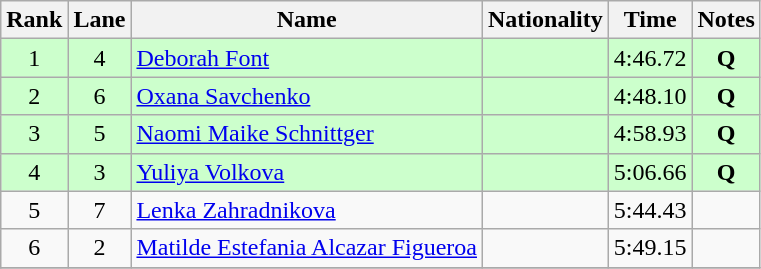<table class="wikitable">
<tr>
<th>Rank</th>
<th>Lane</th>
<th>Name</th>
<th>Nationality</th>
<th>Time</th>
<th>Notes</th>
</tr>
<tr bgcolor=ccffcc>
<td align=center>1</td>
<td align=center>4</td>
<td><a href='#'>Deborah Font</a></td>
<td></td>
<td align=center>4:46.72</td>
<td align=center><strong>Q</strong></td>
</tr>
<tr bgcolor=ccffcc>
<td align=center>2</td>
<td align=center>6</td>
<td><a href='#'>Oxana Savchenko</a></td>
<td></td>
<td align=center>4:48.10</td>
<td align=center><strong>Q</strong></td>
</tr>
<tr bgcolor=ccffcc>
<td align=center>3</td>
<td align=center>5</td>
<td><a href='#'>Naomi Maike Schnittger</a></td>
<td></td>
<td align=center>4:58.93</td>
<td align=center><strong>Q</strong></td>
</tr>
<tr bgcolor=ccffcc>
<td align=center>4</td>
<td align=center>3</td>
<td><a href='#'>Yuliya Volkova</a></td>
<td></td>
<td align=center>5:06.66</td>
<td align=center><strong>Q</strong></td>
</tr>
<tr>
<td align=center>5</td>
<td align=center>7</td>
<td><a href='#'>Lenka Zahradnikova</a></td>
<td></td>
<td align=center>5:44.43</td>
<td align=center></td>
</tr>
<tr>
<td align=center>6</td>
<td align=center>2</td>
<td><a href='#'>Matilde Estefania Alcazar Figueroa</a></td>
<td></td>
<td align=center>5:49.15</td>
<td align=center></td>
</tr>
<tr>
</tr>
</table>
